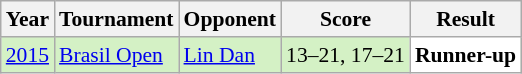<table class="sortable wikitable" style="font-size: 90%;">
<tr>
<th>Year</th>
<th>Tournament</th>
<th>Opponent</th>
<th>Score</th>
<th>Result</th>
</tr>
<tr style="background:#D4F1C5">
<td align="center"><a href='#'>2015</a></td>
<td align="left"><a href='#'>Brasil Open</a></td>
<td align="left"> <a href='#'>Lin Dan</a></td>
<td align="left">13–21, 17–21</td>
<td style="text-align:left; background:white"> <strong>Runner-up</strong></td>
</tr>
</table>
